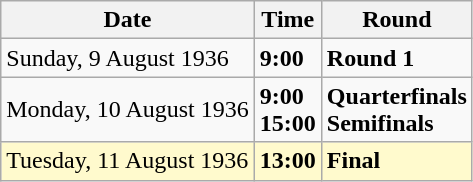<table class="wikitable">
<tr>
<th>Date</th>
<th>Time</th>
<th>Round</th>
</tr>
<tr>
<td>Sunday, 9 August 1936</td>
<td><strong>9:00</strong></td>
<td><strong>Round 1</strong></td>
</tr>
<tr>
<td>Monday, 10 August 1936</td>
<td><strong>9:00</strong><br><strong>15:00</strong></td>
<td><strong>Quarterfinals</strong><br><strong>Semifinals</strong></td>
</tr>
<tr style=background:lemonchiffon>
<td>Tuesday, 11 August 1936</td>
<td><strong>13:00</strong></td>
<td><strong>Final</strong></td>
</tr>
</table>
